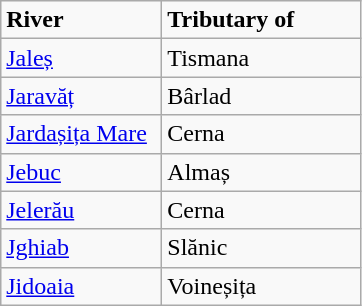<table class="wikitable">
<tr>
<td width="100pt"><strong>River</strong></td>
<td width="125pt"><strong>Tributary of</strong></td>
</tr>
<tr>
<td><a href='#'>Jaleș</a></td>
<td>Tismana</td>
</tr>
<tr>
<td><a href='#'>Jaravăț</a></td>
<td>Bârlad</td>
</tr>
<tr>
<td><a href='#'>Jardașița Mare</a></td>
<td>Cerna</td>
</tr>
<tr>
<td><a href='#'>Jebuc</a></td>
<td>Almaș</td>
</tr>
<tr>
<td><a href='#'>Jelerău</a></td>
<td>Cerna</td>
</tr>
<tr>
<td><a href='#'>Jghiab</a></td>
<td>Slănic</td>
</tr>
<tr>
<td><a href='#'>Jidoaia</a></td>
<td>Voineșița</td>
</tr>
</table>
